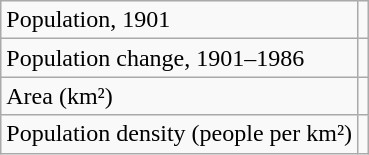<table class="wikitable">
<tr>
<td>Population, 1901</td>
<td></td>
</tr>
<tr>
<td>Population change, 1901–1986</td>
<td></td>
</tr>
<tr>
<td>Area (km²)</td>
<td></td>
</tr>
<tr>
<td>Population density (people per km²)</td>
<td></td>
</tr>
</table>
